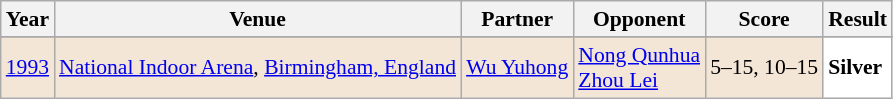<table class="sortable wikitable" style="font-size: 90%;">
<tr>
<th>Year</th>
<th>Venue</th>
<th>Partner</th>
<th>Opponent</th>
<th>Score</th>
<th>Result</th>
</tr>
<tr>
</tr>
<tr style="background:#F3E6D7">
<td align="center"><a href='#'>1993</a></td>
<td align="left"><a href='#'>National Indoor Arena</a>, <a href='#'>Birmingham, England</a></td>
<td align="left"> <a href='#'>Wu Yuhong</a></td>
<td align="left"> <a href='#'>Nong Qunhua</a> <br>  <a href='#'>Zhou Lei</a></td>
<td align="left">5–15, 10–15</td>
<td style="text-align:left; background:white"> <strong>Silver</strong></td>
</tr>
</table>
